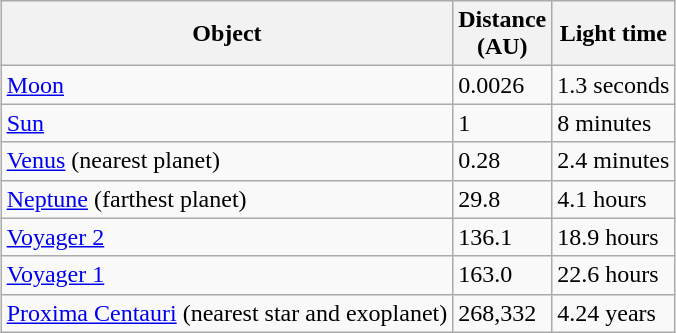<table class="wikitable" style="margin: 1em auto 1em auto;">
<tr>
<th>Object</th>
<th>Distance<br>(AU)</th>
<th>Light time</th>
</tr>
<tr>
<td><a href='#'>Moon</a></td>
<td>0.0026</td>
<td>1.3 seconds</td>
</tr>
<tr>
<td><a href='#'>Sun</a></td>
<td>1</td>
<td>8 minutes</td>
</tr>
<tr>
<td><a href='#'>Venus</a> (nearest planet)</td>
<td>0.28</td>
<td>2.4 minutes</td>
</tr>
<tr>
<td><a href='#'>Neptune</a> (farthest planet)</td>
<td>29.8</td>
<td>4.1 hours</td>
</tr>
<tr>
<td><a href='#'>Voyager 2</a></td>
<td>136.1</td>
<td>18.9 hours</td>
</tr>
<tr>
<td><a href='#'>Voyager 1</a></td>
<td>163.0</td>
<td>22.6 hours</td>
</tr>
<tr>
<td><a href='#'>Proxima Centauri</a> (nearest star and exoplanet)</td>
<td>268,332</td>
<td>4.24 years</td>
</tr>
</table>
